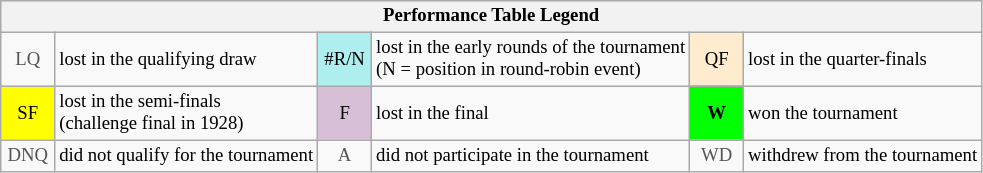<table class="wikitable" style="font-size:78%;">
<tr bgcolor="#efefef">
<th colspan="6">Performance Table Legend</th>
</tr>
<tr>
<td align="center" style="color:#555555;" width="30">LQ</td>
<td>lost in the qualifying draw</td>
<td align="center" style="background:#afeeee;">#R/N</td>
<td>lost in the early rounds of the tournament<br>(N = position in round-robin event)</td>
<td align="center" style="background:#ffebcd;">QF</td>
<td>lost in the quarter-finals</td>
</tr>
<tr>
<td align="center" style="background:yellow;">SF</td>
<td>lost in the semi-finals<br>(challenge final in 1928)</td>
<td align="center" style="background:#D8BFD8;">F</td>
<td>lost in the final</td>
<td align="center" style="background:#00ff00;"><strong>W</strong></td>
<td>won the tournament</td>
</tr>
<tr>
<td align="center" style="color:#555555;" width="30">DNQ</td>
<td>did not qualify for the tournament</td>
<td align="center" style="color:#555555;" width="30">A</td>
<td>did not participate in the tournament</td>
<td align="center" style="color:#555555;" width="30">WD</td>
<td>withdrew from the tournament</td>
</tr>
</table>
